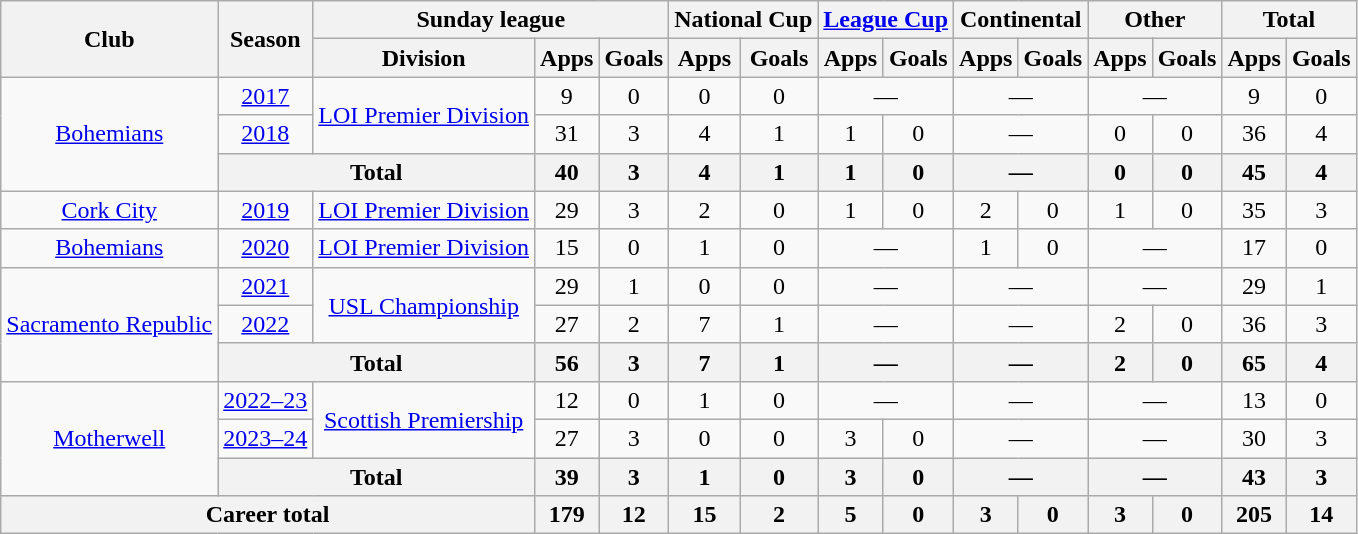<table class="wikitable" style="text-align:center">
<tr>
<th rowspan="2">Club</th>
<th rowspan="2">Season</th>
<th colspan="3">Sunday league</th>
<th colspan="2">National Cup</th>
<th colspan="2"><a href='#'>League Cup</a> </th>
<th colspan="2">Continental</th>
<th colspan="2">Other</th>
<th colspan="2">Total</th>
</tr>
<tr>
<th>Division</th>
<th>Apps</th>
<th>Goals</th>
<th>Apps</th>
<th>Goals</th>
<th>Apps</th>
<th>Goals</th>
<th>Apps</th>
<th>Goals</th>
<th>Apps</th>
<th>Goals</th>
<th>Apps</th>
<th>Goals</th>
</tr>
<tr>
<td rowspan="3"><a href='#'>Bohemians</a></td>
<td><a href='#'>2017</a></td>
<td rowspan="2"><a href='#'>LOI Premier Division</a></td>
<td>9</td>
<td>0</td>
<td>0</td>
<td>0</td>
<td colspan="2">—</td>
<td colspan="2">—</td>
<td colspan="2">—</td>
<td>9</td>
<td>0</td>
</tr>
<tr>
<td><a href='#'>2018</a></td>
<td>31</td>
<td>3</td>
<td>4</td>
<td>1</td>
<td>1</td>
<td>0</td>
<td colspan="2">—</td>
<td>0</td>
<td>0</td>
<td>36</td>
<td>4</td>
</tr>
<tr>
<th colspan="2">Total</th>
<th>40</th>
<th>3</th>
<th>4</th>
<th>1</th>
<th>1</th>
<th>0</th>
<th colspan="2">—</th>
<th>0</th>
<th>0</th>
<th>45</th>
<th>4</th>
</tr>
<tr>
<td><a href='#'>Cork City</a></td>
<td><a href='#'>2019</a></td>
<td><a href='#'>LOI Premier Division</a></td>
<td>29</td>
<td>3</td>
<td>2</td>
<td>0</td>
<td>1</td>
<td>0</td>
<td>2</td>
<td>0</td>
<td>1</td>
<td>0</td>
<td>35</td>
<td>3</td>
</tr>
<tr>
<td><a href='#'>Bohemians</a></td>
<td><a href='#'>2020</a></td>
<td><a href='#'>LOI Premier Division</a></td>
<td>15</td>
<td>0</td>
<td>1</td>
<td>0</td>
<td colspan="2">—</td>
<td>1</td>
<td>0</td>
<td colspan="2">—</td>
<td>17</td>
<td>0</td>
</tr>
<tr>
<td rowspan="3"><a href='#'>Sacramento Republic</a></td>
<td><a href='#'>2021</a></td>
<td rowspan="2"><a href='#'>USL Championship</a></td>
<td>29</td>
<td>1</td>
<td>0</td>
<td>0</td>
<td colspan="2">—</td>
<td colspan="2">—</td>
<td colspan="2">—</td>
<td>29</td>
<td>1</td>
</tr>
<tr>
<td><a href='#'>2022</a></td>
<td>27</td>
<td>2</td>
<td>7</td>
<td>1</td>
<td colspan="2">—</td>
<td colspan="2">—</td>
<td>2</td>
<td>0</td>
<td>36</td>
<td>3</td>
</tr>
<tr>
<th colspan="2">Total</th>
<th>56</th>
<th>3</th>
<th>7</th>
<th>1</th>
<th colspan="2">—</th>
<th colspan="2">—</th>
<th>2</th>
<th>0</th>
<th>65</th>
<th>4</th>
</tr>
<tr>
<td rowspan="3"><a href='#'>Motherwell</a></td>
<td><a href='#'>2022–23</a></td>
<td rowspan="2"><a href='#'>Scottish Premiership</a></td>
<td>12</td>
<td>0</td>
<td>1</td>
<td>0</td>
<td colspan="2">—</td>
<td colspan="2">—</td>
<td colspan="2">—</td>
<td>13</td>
<td>0</td>
</tr>
<tr>
<td><a href='#'>2023–24</a></td>
<td>27</td>
<td>3</td>
<td>0</td>
<td>0</td>
<td>3</td>
<td>0</td>
<td colspan="2">—</td>
<td colspan="2">—</td>
<td>30</td>
<td>3</td>
</tr>
<tr>
<th colspan="2">Total</th>
<th>39</th>
<th>3</th>
<th>1</th>
<th>0</th>
<th>3</th>
<th>0</th>
<th colspan="2">—</th>
<th colspan="2">—</th>
<th>43</th>
<th>3</th>
</tr>
<tr>
<th colspan="3">Career total</th>
<th>179</th>
<th>12</th>
<th>15</th>
<th>2</th>
<th>5</th>
<th>0</th>
<th>3</th>
<th>0</th>
<th>3</th>
<th>0</th>
<th>205</th>
<th>14</th>
</tr>
</table>
